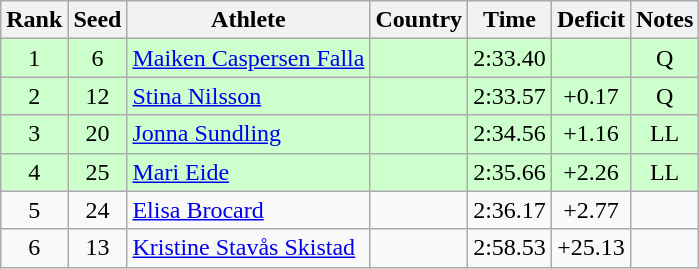<table class="wikitable sortable" style="text-align:center">
<tr>
<th>Rank</th>
<th>Seed</th>
<th>Athlete</th>
<th>Country</th>
<th>Time</th>
<th>Deficit</th>
<th>Notes</th>
</tr>
<tr bgcolor=ccffcc>
<td>1</td>
<td>6</td>
<td align=left><a href='#'>Maiken Caspersen Falla</a></td>
<td align=left></td>
<td>2:33.40</td>
<td></td>
<td>Q</td>
</tr>
<tr bgcolor=ccffcc>
<td>2</td>
<td>12</td>
<td align=left><a href='#'>Stina Nilsson</a></td>
<td align=left></td>
<td>2:33.57</td>
<td>+0.17</td>
<td>Q</td>
</tr>
<tr bgcolor=ccffcc>
<td>3</td>
<td>20</td>
<td align=left><a href='#'>Jonna Sundling</a></td>
<td align=left></td>
<td>2:34.56</td>
<td>+1.16</td>
<td>LL</td>
</tr>
<tr bgcolor=ccffcc>
<td>4</td>
<td>25</td>
<td align=left><a href='#'>Mari Eide</a></td>
<td align=left></td>
<td>2:35.66</td>
<td>+2.26</td>
<td>LL</td>
</tr>
<tr>
<td>5</td>
<td>24</td>
<td align=left><a href='#'>Elisa Brocard</a></td>
<td align=left></td>
<td>2:36.17</td>
<td>+2.77</td>
<td></td>
</tr>
<tr>
<td>6</td>
<td>13</td>
<td align=left><a href='#'>Kristine Stavås Skistad</a></td>
<td align=left></td>
<td>2:58.53</td>
<td>+25.13</td>
<td></td>
</tr>
</table>
